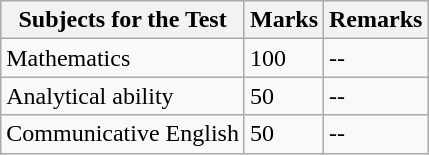<table class="wikitable">
<tr>
<th>Subjects for the Test</th>
<th>Marks</th>
<th>Remarks</th>
</tr>
<tr>
<td>Mathematics</td>
<td>100</td>
<td>--</td>
</tr>
<tr>
<td>Analytical ability</td>
<td>50</td>
<td>--</td>
</tr>
<tr>
<td>Communicative English</td>
<td>50</td>
<td>--</td>
</tr>
</table>
